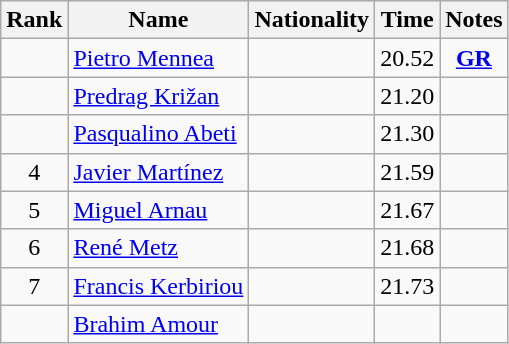<table class="wikitable sortable" style="text-align:center">
<tr>
<th>Rank</th>
<th>Name</th>
<th>Nationality</th>
<th>Time</th>
<th>Notes</th>
</tr>
<tr>
<td></td>
<td align=left><a href='#'>Pietro Mennea</a></td>
<td align=left></td>
<td>20.52</td>
<td><strong><a href='#'>GR</a></strong></td>
</tr>
<tr>
<td></td>
<td align=left><a href='#'>Predrag Križan</a></td>
<td align=left></td>
<td>21.20</td>
<td></td>
</tr>
<tr>
<td></td>
<td align=left><a href='#'>Pasqualino Abeti</a></td>
<td align=left></td>
<td>21.30</td>
<td></td>
</tr>
<tr>
<td>4</td>
<td align=left><a href='#'>Javier Martínez</a></td>
<td align=left></td>
<td>21.59</td>
<td></td>
</tr>
<tr>
<td>5</td>
<td align=left><a href='#'>Miguel Arnau</a></td>
<td align=left></td>
<td>21.67</td>
<td></td>
</tr>
<tr>
<td>6</td>
<td align=left><a href='#'>René Metz</a></td>
<td align=left></td>
<td>21.68</td>
<td></td>
</tr>
<tr>
<td>7</td>
<td align=left><a href='#'>Francis Kerbiriou</a></td>
<td align=left></td>
<td>21.73</td>
<td></td>
</tr>
<tr>
<td></td>
<td align=left><a href='#'>Brahim Amour</a></td>
<td align=left></td>
<td></td>
<td></td>
</tr>
</table>
